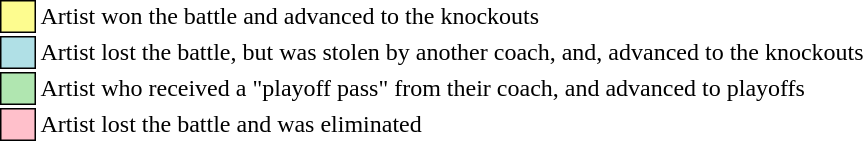<table class="toccolours" style="font-size: 100%">
<tr>
<td style="background:#fdfc8f; border:1px solid black">     </td>
<td>Artist won the battle and advanced to the knockouts</td>
</tr>
<tr>
<td style="background:#b0e0e6; border:1px solid black">     </td>
<td>Artist lost the battle, but was stolen by another coach, and, advanced to the knockouts</td>
</tr>
<tr>
<td style="background:#b0e6b0; border:1px solid black">     </td>
<td>Artist who received a "playoff pass" from their coach, and advanced to playoffs</td>
</tr>
<tr>
<td style="background: pink; border:1px solid black">     </td>
<td>Artist lost the battle and was eliminated</td>
</tr>
</table>
